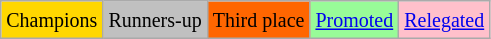<table class="wikitable">
<tr>
<td bgcolor=gold><small>Champions</small></td>
<td bgcolor=silver><small>Runners-up</small></td>
<td bgcolor=ff6600><small>Third place</small></td>
<td bgcolor=palegreen><small><a href='#'>Promoted</a></small></td>
<td bgcolor=pink><small><a href='#'>Relegated</a></small></td>
</tr>
</table>
